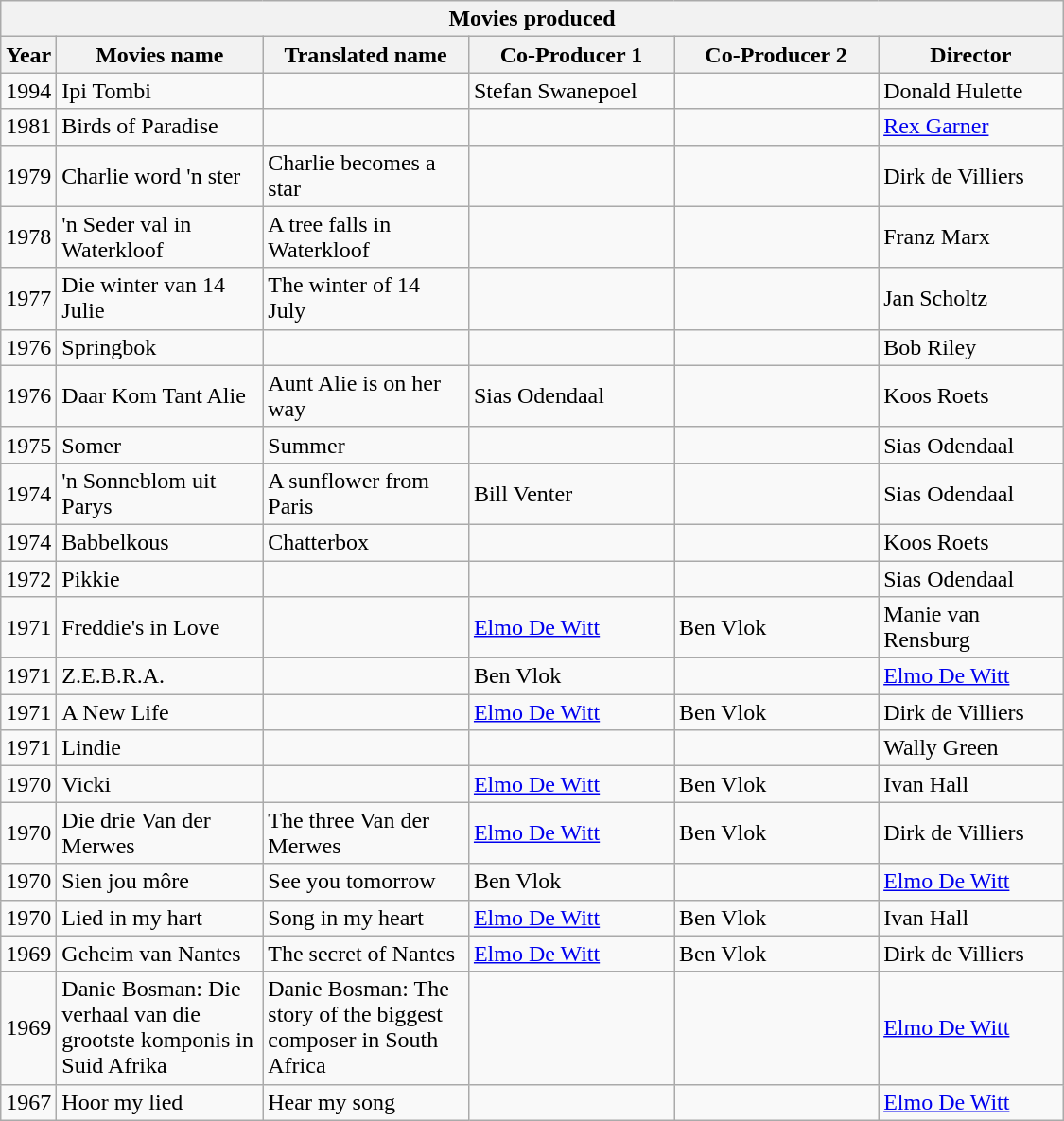<table class="wikitable sortable" width=750px style= border: 1px>
<tr>
<th colspan="8">Movies produced</th>
</tr>
<tr>
<th style="white-space: nowrap;"  width="30">Year</th>
<th width="145">Movies name</th>
<th width="145">Translated name</th>
<th width="145">Co-Producer 1</th>
<th width="145">Co-Producer 2</th>
<th width="130">Director</th>
</tr>
<tr>
<td>1994</td>
<td>Ipi Tombi </td>
<td></td>
<td>Stefan Swanepoel</td>
<td></td>
<td>Donald Hulette</td>
</tr>
<tr>
<td>1981</td>
<td>Birds of Paradise </td>
<td></td>
<td></td>
<td></td>
<td><a href='#'>Rex Garner</a></td>
</tr>
<tr>
<td>1979</td>
<td>Charlie word 'n ster </td>
<td>Charlie becomes a star</td>
<td></td>
<td></td>
<td>Dirk de Villiers</td>
</tr>
<tr>
<td>1978</td>
<td>'n Seder val in Waterkloof </td>
<td>A tree falls in Waterkloof</td>
<td></td>
<td></td>
<td>Franz Marx</td>
</tr>
<tr>
<td>1977</td>
<td>Die winter van 14 Julie </td>
<td>The winter of 14 July</td>
<td></td>
<td></td>
<td>Jan Scholtz</td>
</tr>
<tr>
<td>1976</td>
<td>Springbok </td>
<td></td>
<td></td>
<td></td>
<td>Bob Riley</td>
</tr>
<tr>
<td>1976</td>
<td>Daar Kom Tant Alie </td>
<td>Aunt Alie is on her way</td>
<td>Sias Odendaal</td>
<td></td>
<td>Koos Roets</td>
</tr>
<tr>
<td>1975</td>
<td>Somer </td>
<td>Summer</td>
<td></td>
<td></td>
<td>Sias Odendaal</td>
</tr>
<tr>
<td>1974</td>
<td>'n Sonneblom uit Parys </td>
<td>A sunflower from Paris</td>
<td>Bill Venter</td>
<td></td>
<td>Sias Odendaal</td>
</tr>
<tr>
<td>1974</td>
<td>Babbelkous </td>
<td>Chatterbox</td>
<td></td>
<td></td>
<td>Koos Roets</td>
</tr>
<tr>
<td>1972</td>
<td>Pikkie </td>
<td></td>
<td></td>
<td></td>
<td>Sias Odendaal</td>
</tr>
<tr>
<td>1971</td>
<td>Freddie's in Love </td>
<td></td>
<td><a href='#'>Elmo De Witt</a></td>
<td>Ben Vlok</td>
<td>Manie van Rensburg</td>
</tr>
<tr>
<td>1971</td>
<td>Z.E.B.R.A.</td>
<td></td>
<td>Ben Vlok</td>
<td></td>
<td><a href='#'>Elmo De Witt</a></td>
</tr>
<tr>
<td>1971</td>
<td>A New Life </td>
<td></td>
<td><a href='#'>Elmo De Witt</a></td>
<td>Ben Vlok</td>
<td>Dirk de Villiers</td>
</tr>
<tr>
<td>1971</td>
<td>Lindie</td>
<td></td>
<td></td>
<td></td>
<td>Wally Green</td>
</tr>
<tr>
<td>1970</td>
<td>Vicki </td>
<td></td>
<td><a href='#'>Elmo De Witt</a></td>
<td>Ben Vlok</td>
<td>Ivan Hall</td>
</tr>
<tr>
<td>1970</td>
<td>Die drie Van der Merwes </td>
<td>The three Van der Merwes</td>
<td><a href='#'>Elmo De Witt</a></td>
<td>Ben Vlok</td>
<td>Dirk de Villiers</td>
</tr>
<tr>
<td>1970</td>
<td>Sien jou môre </td>
<td>See you tomorrow</td>
<td>Ben Vlok</td>
<td></td>
<td><a href='#'>Elmo De Witt</a></td>
</tr>
<tr>
<td>1970</td>
<td>Lied in my hart </td>
<td>Song in my heart</td>
<td><a href='#'>Elmo De Witt</a></td>
<td>Ben Vlok</td>
<td>Ivan Hall</td>
</tr>
<tr>
<td>1969</td>
<td>Geheim van Nantes </td>
<td>The secret of Nantes</td>
<td><a href='#'>Elmo De Witt</a></td>
<td>Ben Vlok</td>
<td>Dirk de Villiers</td>
</tr>
<tr>
<td>1969</td>
<td>Danie Bosman: Die verhaal van die grootste komponis in Suid Afrika </td>
<td>Danie Bosman: The story of the biggest composer in South Africa</td>
<td></td>
<td></td>
<td><a href='#'>Elmo De Witt</a></td>
</tr>
<tr>
<td>1967</td>
<td>Hoor my lied </td>
<td>Hear my song</td>
<td></td>
<td></td>
<td><a href='#'>Elmo De Witt</a></td>
</tr>
</table>
